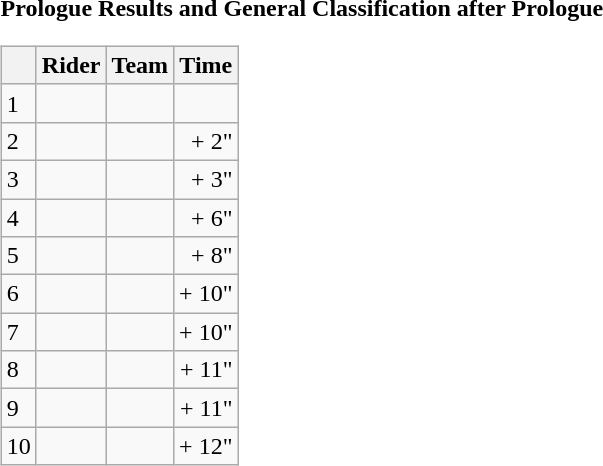<table>
<tr>
<td><strong>Prologue Results and General Classification after Prologue</strong><br><table class="wikitable">
<tr>
<th></th>
<th>Rider</th>
<th>Team</th>
<th>Time</th>
</tr>
<tr>
<td>1</td>
<td> </td>
<td></td>
<td align="right"></td>
</tr>
<tr>
<td>2</td>
<td></td>
<td></td>
<td align="right">+ 2"</td>
</tr>
<tr>
<td>3</td>
<td></td>
<td></td>
<td align="right">+ 3"</td>
</tr>
<tr>
<td>4</td>
<td></td>
<td></td>
<td align="right">+ 6"</td>
</tr>
<tr>
<td>5</td>
<td></td>
<td></td>
<td align="right">+ 8"</td>
</tr>
<tr>
<td>6</td>
<td></td>
<td></td>
<td align="right">+ 10"</td>
</tr>
<tr>
<td>7</td>
<td></td>
<td></td>
<td align="right">+ 10"</td>
</tr>
<tr>
<td>8</td>
<td></td>
<td></td>
<td align="right">+ 11"</td>
</tr>
<tr>
<td>9</td>
<td></td>
<td></td>
<td align="right">+ 11"</td>
</tr>
<tr>
<td>10</td>
<td></td>
<td></td>
<td align="right">+ 12"</td>
</tr>
</table>
</td>
</tr>
</table>
